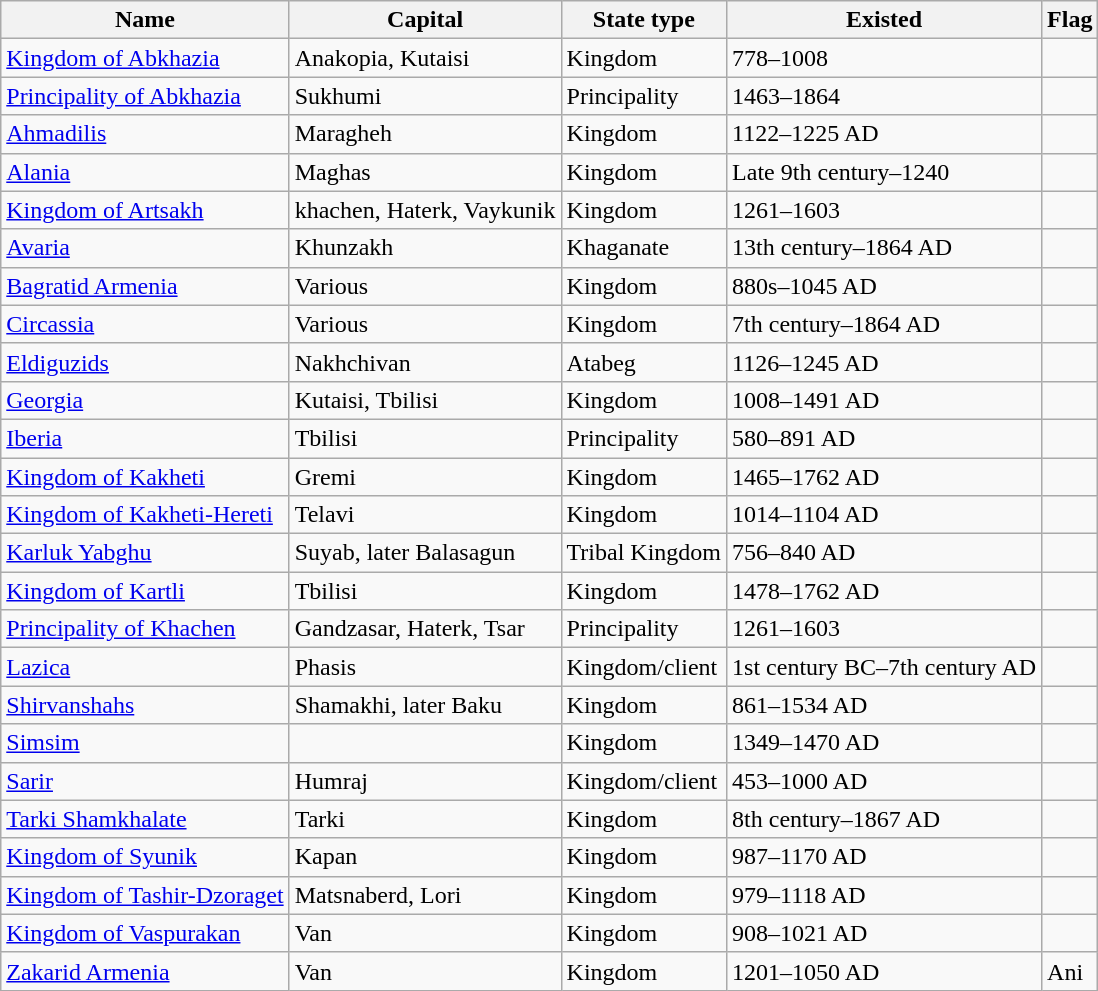<table class="wikitable sortable" border="1">
<tr>
<th>Name</th>
<th>Capital</th>
<th>State type</th>
<th>Existed</th>
<th>Flag</th>
</tr>
<tr>
<td><a href='#'>Kingdom of Abkhazia</a></td>
<td>Anakopia, Kutaisi</td>
<td>Kingdom</td>
<td>778–1008</td>
<td></td>
</tr>
<tr>
<td><a href='#'>Principality of Abkhazia</a></td>
<td>Sukhumi</td>
<td>Principality</td>
<td>1463–1864</td>
<td></td>
</tr>
<tr>
<td><a href='#'>Ahmadilis</a></td>
<td>Maragheh</td>
<td>Kingdom</td>
<td>1122–1225 AD</td>
<td></td>
</tr>
<tr>
<td><a href='#'>Alania</a></td>
<td>Maghas</td>
<td>Kingdom</td>
<td>Late 9th century–1240</td>
<td></td>
</tr>
<tr>
<td><a href='#'>Kingdom of Artsakh</a></td>
<td>khachen, Haterk, Vaykunik</td>
<td>Kingdom</td>
<td>1261–1603</td>
<td></td>
</tr>
<tr>
<td><a href='#'>Avaria</a></td>
<td>Khunzakh</td>
<td>Khaganate</td>
<td>13th century–1864 AD</td>
<td></td>
</tr>
<tr>
<td><a href='#'>Bagratid Armenia</a></td>
<td>Various</td>
<td>Kingdom</td>
<td>880s–1045 AD</td>
<td></td>
</tr>
<tr>
<td><a href='#'>Circassia</a></td>
<td>Various</td>
<td>Kingdom</td>
<td>7th century–1864 AD</td>
<td></td>
</tr>
<tr>
<td><a href='#'>Eldiguzids</a></td>
<td>Nakhchivan</td>
<td>Atabeg</td>
<td>1126–1245 AD</td>
<td></td>
</tr>
<tr>
<td><a href='#'>Georgia</a></td>
<td>Kutaisi, Tbilisi</td>
<td>Kingdom</td>
<td>1008–1491 AD</td>
<td></td>
</tr>
<tr>
<td><a href='#'>Iberia</a></td>
<td>Tbilisi</td>
<td>Principality</td>
<td>580–891 AD</td>
<td></td>
</tr>
<tr>
<td><a href='#'>Kingdom of Kakheti</a></td>
<td>Gremi</td>
<td>Kingdom</td>
<td>1465–1762 AD</td>
<td></td>
</tr>
<tr>
<td><a href='#'>Kingdom of Kakheti-Hereti</a></td>
<td>Telavi</td>
<td>Kingdom</td>
<td>1014–1104 AD</td>
<td></td>
</tr>
<tr>
<td><a href='#'>Karluk Yabghu</a></td>
<td>Suyab, later Balasagun</td>
<td>Tribal Kingdom</td>
<td>756–840 AD</td>
<td></td>
</tr>
<tr>
<td><a href='#'>Kingdom of Kartli</a></td>
<td>Tbilisi</td>
<td>Kingdom</td>
<td>1478–1762 AD</td>
<td></td>
</tr>
<tr>
<td><a href='#'>Principality of Khachen</a></td>
<td>Gandzasar, Haterk, Tsar</td>
<td>Principality</td>
<td>1261–1603</td>
<td></td>
</tr>
<tr>
<td><a href='#'>Lazica</a></td>
<td>Phasis</td>
<td>Kingdom/client</td>
<td>1st century BC–7th century AD</td>
<td></td>
</tr>
<tr>
<td><a href='#'>Shirvanshahs</a></td>
<td>Shamakhi, later Baku</td>
<td>Kingdom</td>
<td>861–1534 AD</td>
<td></td>
</tr>
<tr>
<td><a href='#'>Simsim</a></td>
<td></td>
<td>Kingdom</td>
<td>1349–1470 AD</td>
<td></td>
</tr>
<tr>
<td><a href='#'>Sarir</a></td>
<td>Humraj</td>
<td>Kingdom/client</td>
<td>453–1000 AD</td>
<td></td>
</tr>
<tr>
<td><a href='#'>Tarki Shamkhalate</a></td>
<td>Tarki</td>
<td>Kingdom</td>
<td>8th century–1867 AD</td>
<td></td>
</tr>
<tr>
<td><a href='#'>Kingdom of Syunik</a></td>
<td>Kapan</td>
<td>Kingdom</td>
<td>987–1170 AD</td>
<td></td>
</tr>
<tr>
<td><a href='#'>Kingdom of Tashir-Dzoraget</a></td>
<td>Matsnaberd, Lori</td>
<td>Kingdom</td>
<td>979–1118 AD</td>
<td></td>
</tr>
<tr>
<td><a href='#'>Kingdom of Vaspurakan</a></td>
<td>Van</td>
<td>Kingdom</td>
<td>908–1021 AD</td>
<td></td>
</tr>
<tr>
<td><a href='#'>Zakarid Armenia</a></td>
<td>Van</td>
<td>Kingdom</td>
<td>1201–1050 AD</td>
<td>Ani</td>
</tr>
</table>
